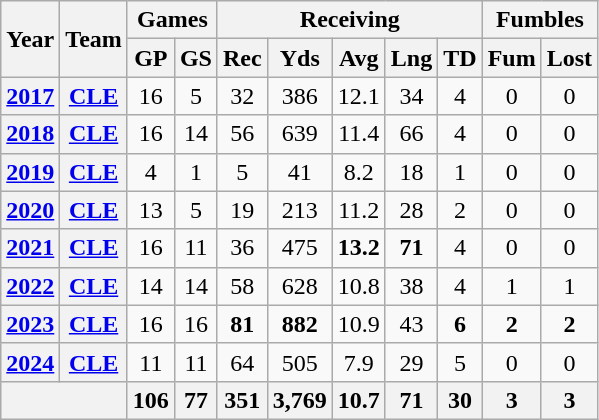<table class=wikitable style="text-align:center;">
<tr>
<th rowspan="2">Year</th>
<th rowspan="2">Team</th>
<th colspan="2">Games</th>
<th colspan="5">Receiving</th>
<th colspan="2">Fumbles</th>
</tr>
<tr>
<th>GP</th>
<th>GS</th>
<th>Rec</th>
<th>Yds</th>
<th>Avg</th>
<th>Lng</th>
<th>TD</th>
<th>Fum</th>
<th>Lost</th>
</tr>
<tr>
<th><a href='#'>2017</a></th>
<th><a href='#'>CLE</a></th>
<td>16</td>
<td>5</td>
<td>32</td>
<td>386</td>
<td>12.1</td>
<td>34</td>
<td>4</td>
<td>0</td>
<td>0</td>
</tr>
<tr>
<th><a href='#'>2018</a></th>
<th><a href='#'>CLE</a></th>
<td>16</td>
<td>14</td>
<td>56</td>
<td>639</td>
<td>11.4</td>
<td>66</td>
<td>4</td>
<td>0</td>
<td>0</td>
</tr>
<tr>
<th><a href='#'>2019</a></th>
<th><a href='#'>CLE</a></th>
<td>4</td>
<td>1</td>
<td>5</td>
<td>41</td>
<td>8.2</td>
<td>18</td>
<td>1</td>
<td>0</td>
<td>0</td>
</tr>
<tr>
<th><a href='#'>2020</a></th>
<th><a href='#'>CLE</a></th>
<td>13</td>
<td>5</td>
<td>19</td>
<td>213</td>
<td>11.2</td>
<td>28</td>
<td>2</td>
<td>0</td>
<td>0</td>
</tr>
<tr>
<th><a href='#'>2021</a></th>
<th><a href='#'>CLE</a></th>
<td>16</td>
<td>11</td>
<td>36</td>
<td>475</td>
<td><strong>13.2</strong></td>
<td><strong>71</strong></td>
<td>4</td>
<td>0</td>
<td>0</td>
</tr>
<tr>
<th><a href='#'>2022</a></th>
<th><a href='#'>CLE</a></th>
<td>14</td>
<td>14</td>
<td>58</td>
<td>628</td>
<td>10.8</td>
<td>38</td>
<td>4</td>
<td>1</td>
<td>1</td>
</tr>
<tr>
<th><a href='#'>2023</a></th>
<th><a href='#'>CLE</a></th>
<td>16</td>
<td>16</td>
<td><strong>81</strong></td>
<td><strong>882</strong></td>
<td>10.9</td>
<td>43</td>
<td><strong>6</strong></td>
<td><strong>2</strong></td>
<td><strong>2</strong></td>
</tr>
<tr>
<th><a href='#'>2024</a></th>
<th><a href='#'>CLE</a></th>
<td>11</td>
<td>11</td>
<td>64</td>
<td>505</td>
<td>7.9</td>
<td>29</td>
<td>5</td>
<td>0</td>
<td>0</td>
</tr>
<tr>
<th colspan="2"></th>
<th>106</th>
<th>77</th>
<th>351</th>
<th>3,769</th>
<th>10.7</th>
<th>71</th>
<th>30</th>
<th>3</th>
<th>3</th>
</tr>
</table>
